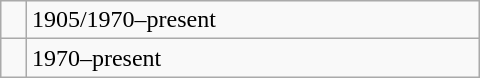<table class="wikitable" border="1" style="width:20em; margin:0 0 1em 1.5em;">
<tr>
<td></td>
<td>1905/1970–present</td>
</tr>
<tr>
<td></td>
<td>1970–present</td>
</tr>
</table>
